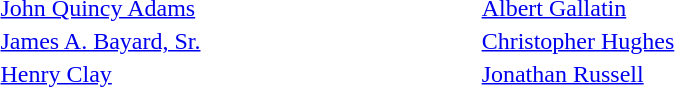<table style="width: 50%; border: none; text-align: left;">
<tr>
<td><a href='#'>John Quincy Adams</a></td>
<td><a href='#'>Albert Gallatin</a></td>
</tr>
<tr>
<td><a href='#'>James A. Bayard, Sr.</a></td>
<td><a href='#'>Christopher Hughes</a></td>
</tr>
<tr>
<td><a href='#'>Henry Clay</a></td>
<td><a href='#'>Jonathan Russell</a></td>
</tr>
</table>
